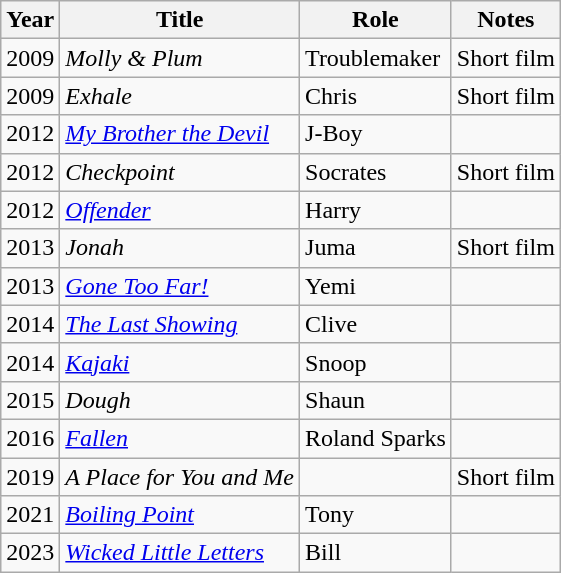<table class="wikitable sortable">
<tr>
<th>Year</th>
<th>Title</th>
<th>Role</th>
<th class="unsortable">Notes</th>
</tr>
<tr>
<td>2009</td>
<td><em>Molly & Plum</em></td>
<td>Troublemaker</td>
<td>Short film</td>
</tr>
<tr>
<td>2009</td>
<td><em>Exhale</em></td>
<td>Chris</td>
<td>Short film</td>
</tr>
<tr>
<td>2012</td>
<td><em><a href='#'>My Brother the Devil</a></em></td>
<td>J-Boy</td>
<td></td>
</tr>
<tr>
<td>2012</td>
<td><em>Checkpoint</em></td>
<td>Socrates</td>
<td>Short film</td>
</tr>
<tr>
<td>2012</td>
<td><em><a href='#'>Offender</a></em></td>
<td>Harry</td>
<td></td>
</tr>
<tr>
<td>2013</td>
<td><em>Jonah</em></td>
<td>Juma</td>
<td>Short film</td>
</tr>
<tr>
<td>2013</td>
<td><em><a href='#'>Gone Too Far!</a></em></td>
<td>Yemi</td>
<td></td>
</tr>
<tr>
<td>2014</td>
<td><em><a href='#'>The Last Showing</a></em></td>
<td>Clive</td>
<td></td>
</tr>
<tr>
<td>2014</td>
<td><em><a href='#'>Kajaki</a></em></td>
<td>Snoop</td>
<td></td>
</tr>
<tr>
<td>2015</td>
<td><em>Dough</em></td>
<td>Shaun</td>
<td></td>
</tr>
<tr>
<td>2016</td>
<td><em><a href='#'>Fallen</a></em></td>
<td>Roland Sparks</td>
<td></td>
</tr>
<tr>
<td>2019</td>
<td><em>A Place for You and Me</em></td>
<td></td>
<td>Short film</td>
</tr>
<tr>
<td>2021</td>
<td><em><a href='#'>Boiling Point</a></em></td>
<td>Tony</td>
<td></td>
</tr>
<tr>
<td>2023</td>
<td><em><a href='#'>Wicked Little Letters</a></em></td>
<td>Bill</td>
<td></td>
</tr>
</table>
